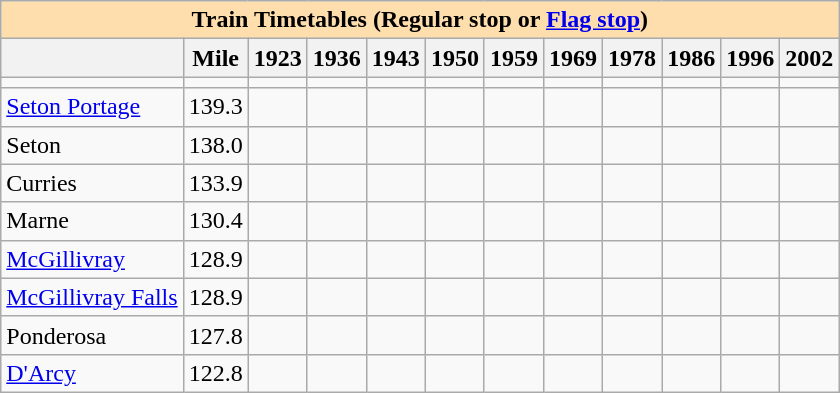<table class="wikitable">
<tr>
<th colspan="12" style="background:#ffdead;">Train Timetables (Regular stop or <a href='#'>Flag stop</a>)</th>
</tr>
<tr>
<th></th>
<th>Mile</th>
<th>1923</th>
<th>1936</th>
<th>1943</th>
<th>1950</th>
<th>1959</th>
<th>1969</th>
<th>1978</th>
<th>1986</th>
<th>1996</th>
<th>2002</th>
</tr>
<tr>
<td></td>
<td></td>
<td></td>
<td></td>
<td></td>
<td></td>
<td></td>
<td></td>
<td></td>
<td></td>
<td></td>
<td></td>
</tr>
<tr>
<td><a href='#'>Seton Portage</a></td>
<td>139.3</td>
<td></td>
<td></td>
<td></td>
<td></td>
<td></td>
<td></td>
<td></td>
<td></td>
<td></td>
<td></td>
</tr>
<tr>
<td>Seton</td>
<td>138.0</td>
<td></td>
<td></td>
<td></td>
<td></td>
<td></td>
<td></td>
<td></td>
<td></td>
<td></td>
<td></td>
</tr>
<tr>
<td>Curries</td>
<td>133.9</td>
<td></td>
<td></td>
<td></td>
<td></td>
<td></td>
<td></td>
<td></td>
<td></td>
<td></td>
<td></td>
</tr>
<tr>
<td>Marne </td>
<td>130.4</td>
<td></td>
<td></td>
<td></td>
<td></td>
<td></td>
<td></td>
<td></td>
<td></td>
<td></td>
<td></td>
</tr>
<tr>
<td><a href='#'>McGillivray</a></td>
<td>128.9</td>
<td></td>
<td></td>
<td></td>
<td></td>
<td></td>
<td></td>
<td></td>
<td></td>
<td></td>
<td></td>
</tr>
<tr>
<td><a href='#'>McGillivray Falls</a></td>
<td>128.9</td>
<td></td>
<td></td>
<td></td>
<td></td>
<td></td>
<td></td>
<td></td>
<td></td>
<td></td>
<td></td>
</tr>
<tr>
<td>Ponderosa</td>
<td>127.8</td>
<td></td>
<td></td>
<td></td>
<td></td>
<td></td>
<td></td>
<td></td>
<td></td>
<td></td>
<td></td>
</tr>
<tr>
<td><a href='#'>D'Arcy</a> </td>
<td>122.8</td>
<td></td>
<td></td>
<td></td>
<td></td>
<td></td>
<td></td>
<td></td>
<td></td>
<td></td>
<td></td>
</tr>
</table>
